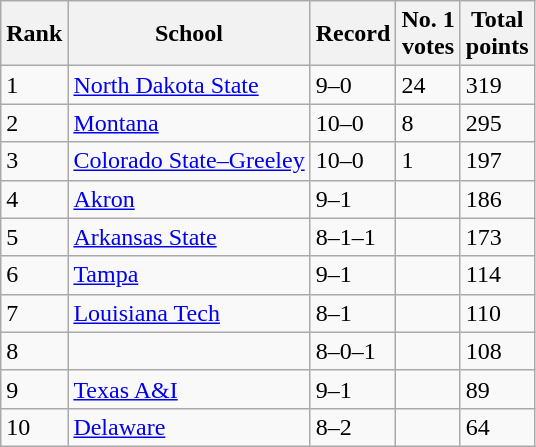<table class="wikitable">
<tr>
<th>Rank</th>
<th>School</th>
<th>Record</th>
<th>No. 1<br>votes</th>
<th>Total<br>points</th>
</tr>
<tr>
<td>1</td>
<td><a href='#'>North Dakota State</a></td>
<td>9–0</td>
<td>24</td>
<td>319</td>
</tr>
<tr>
<td>2</td>
<td><a href='#'>Montana</a></td>
<td>10–0</td>
<td>8</td>
<td>295</td>
</tr>
<tr>
<td>3</td>
<td><a href='#'>Colorado State–Greeley</a></td>
<td>10–0</td>
<td>1</td>
<td>197</td>
</tr>
<tr>
<td>4</td>
<td><a href='#'>Akron</a></td>
<td>9–1</td>
<td></td>
<td>186</td>
</tr>
<tr>
<td>5</td>
<td><a href='#'>Arkansas State</a></td>
<td>8–1–1</td>
<td></td>
<td>173</td>
</tr>
<tr>
<td>6</td>
<td><a href='#'>Tampa</a></td>
<td>9–1</td>
<td></td>
<td>114</td>
</tr>
<tr>
<td>7</td>
<td><a href='#'>Louisiana Tech</a></td>
<td>8–1</td>
<td></td>
<td>110</td>
</tr>
<tr>
<td>8</td>
<td></td>
<td>8–0–1</td>
<td></td>
<td>108</td>
</tr>
<tr>
<td>9</td>
<td><a href='#'>Texas A&I</a></td>
<td>9–1</td>
<td></td>
<td>89</td>
</tr>
<tr>
<td>10</td>
<td><a href='#'>Delaware</a></td>
<td>8–2</td>
<td></td>
<td>64</td>
</tr>
</table>
